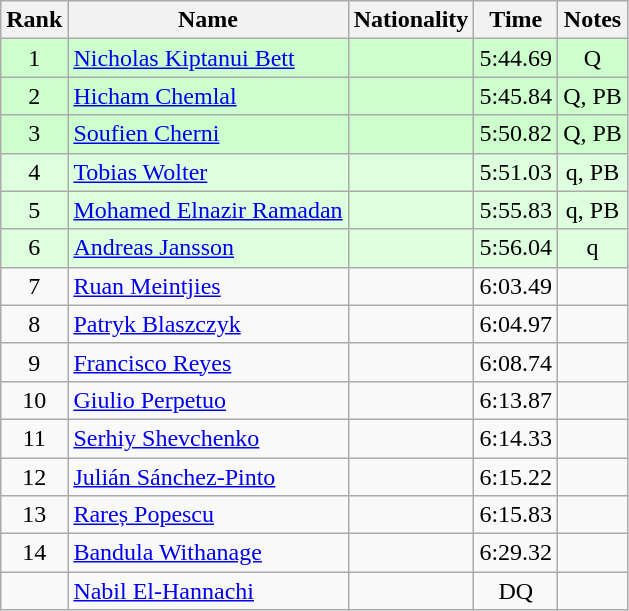<table class="wikitable sortable" style="text-align:center">
<tr>
<th>Rank</th>
<th>Name</th>
<th>Nationality</th>
<th>Time</th>
<th>Notes</th>
</tr>
<tr bgcolor=ccffcc>
<td>1</td>
<td align=left><a href='#'>Nicholas Kiptanui Bett</a></td>
<td align=left></td>
<td>5:44.69</td>
<td>Q</td>
</tr>
<tr bgcolor=ccffcc>
<td>2</td>
<td align=left><a href='#'>Hicham Chemlal</a></td>
<td align=left></td>
<td>5:45.84</td>
<td>Q, PB</td>
</tr>
<tr bgcolor=ccffcc>
<td>3</td>
<td align=left><a href='#'>Soufien Cherni</a></td>
<td align=left></td>
<td>5:50.82</td>
<td>Q, PB</td>
</tr>
<tr bgcolor=ddffdd>
<td>4</td>
<td align=left><a href='#'>Tobias Wolter</a></td>
<td align=left></td>
<td>5:51.03</td>
<td>q, PB</td>
</tr>
<tr bgcolor=ddffdd>
<td>5</td>
<td align=left><a href='#'>Mohamed Elnazir Ramadan</a></td>
<td align=left></td>
<td>5:55.83</td>
<td>q, PB</td>
</tr>
<tr bgcolor=ddffdd>
<td>6</td>
<td align=left><a href='#'>Andreas Jansson</a></td>
<td align=left></td>
<td>5:56.04</td>
<td>q</td>
</tr>
<tr>
<td>7</td>
<td align=left><a href='#'>Ruan Meintjies</a></td>
<td align=left></td>
<td>6:03.49</td>
<td></td>
</tr>
<tr>
<td>8</td>
<td align=left><a href='#'>Patryk Blaszczyk</a></td>
<td align=left></td>
<td>6:04.97</td>
<td></td>
</tr>
<tr>
<td>9</td>
<td align=left><a href='#'>Francisco Reyes</a></td>
<td align=left></td>
<td>6:08.74</td>
<td></td>
</tr>
<tr>
<td>10</td>
<td align=left><a href='#'>Giulio Perpetuo</a></td>
<td align=left></td>
<td>6:13.87</td>
<td></td>
</tr>
<tr>
<td>11</td>
<td align=left><a href='#'>Serhiy Shevchenko</a></td>
<td align=left></td>
<td>6:14.33</td>
<td></td>
</tr>
<tr>
<td>12</td>
<td align=left><a href='#'>Julián Sánchez-Pinto</a></td>
<td align=left></td>
<td>6:15.22</td>
<td></td>
</tr>
<tr>
<td>13</td>
<td align=left><a href='#'>Rareș Popescu</a></td>
<td align=left></td>
<td>6:15.83</td>
<td></td>
</tr>
<tr>
<td>14</td>
<td align=left><a href='#'>Bandula Withanage</a></td>
<td align=left></td>
<td>6:29.32</td>
<td></td>
</tr>
<tr>
<td></td>
<td align=left><a href='#'>Nabil El-Hannachi</a></td>
<td align=left></td>
<td>DQ</td>
<td></td>
</tr>
</table>
